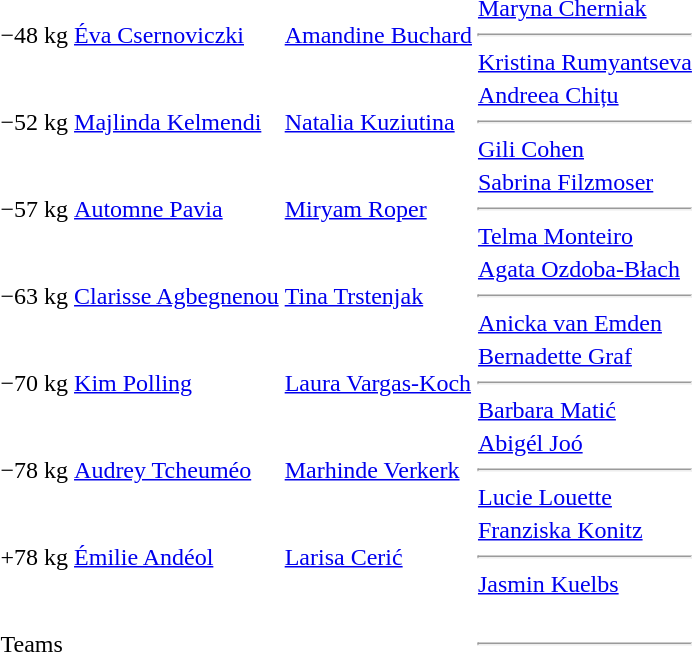<table>
<tr>
<td>−48 kg<br></td>
<td> <a href='#'>Éva Csernoviczki</a></td>
<td> <a href='#'>Amandine Buchard</a></td>
<td> <a href='#'>Maryna Cherniak</a><hr> <a href='#'>Kristina Rumyantseva</a></td>
</tr>
<tr>
<td>−52 kg<br></td>
<td> <a href='#'>Majlinda Kelmendi</a></td>
<td> <a href='#'>Natalia Kuziutina</a></td>
<td> <a href='#'>Andreea Chițu</a><hr> <a href='#'>Gili Cohen</a></td>
</tr>
<tr>
<td>−57 kg<br></td>
<td> <a href='#'>Automne Pavia</a></td>
<td> <a href='#'>Miryam Roper</a></td>
<td> <a href='#'>Sabrina Filzmoser</a><hr> <a href='#'>Telma Monteiro</a></td>
</tr>
<tr>
<td>−63 kg<br></td>
<td> <a href='#'>Clarisse Agbegnenou</a></td>
<td> <a href='#'>Tina Trstenjak</a></td>
<td> <a href='#'>Agata Ozdoba-Błach</a><hr> <a href='#'>Anicka van Emden</a></td>
</tr>
<tr>
<td>−70 kg<br></td>
<td> <a href='#'>Kim Polling</a></td>
<td> <a href='#'>Laura Vargas-Koch</a></td>
<td> <a href='#'>Bernadette Graf</a><hr> <a href='#'>Barbara Matić</a></td>
</tr>
<tr>
<td>−78 kg<br></td>
<td> <a href='#'>Audrey Tcheuméo</a></td>
<td> <a href='#'>Marhinde Verkerk</a></td>
<td> <a href='#'>Abigél Joó</a><hr> <a href='#'>Lucie Louette</a></td>
</tr>
<tr>
<td>+78 kg<br></td>
<td> <a href='#'>Émilie Andéol</a></td>
<td> <a href='#'>Larisa Cerić</a></td>
<td> <a href='#'>Franziska Konitz</a><hr> <a href='#'>Jasmin Kuelbs</a></td>
</tr>
<tr>
<td>Teams<br></td>
<td><br></td>
<td><br></td>
<td><br><hr><br></td>
</tr>
</table>
